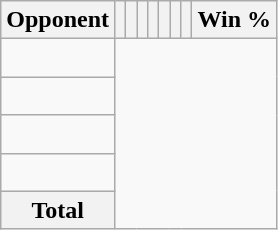<table class="wikitable sortable collapsible collapsed" style="text-align: center;">
<tr>
<th>Opponent</th>
<th></th>
<th></th>
<th></th>
<th></th>
<th></th>
<th></th>
<th></th>
<th>Win %</th>
</tr>
<tr>
<td align="left"><br></td>
</tr>
<tr>
<td align="left"><br></td>
</tr>
<tr>
<td align="left"><br></td>
</tr>
<tr>
<td align="left"><br></td>
</tr>
<tr class="sortbottom">
<th>Total<br></th>
</tr>
</table>
